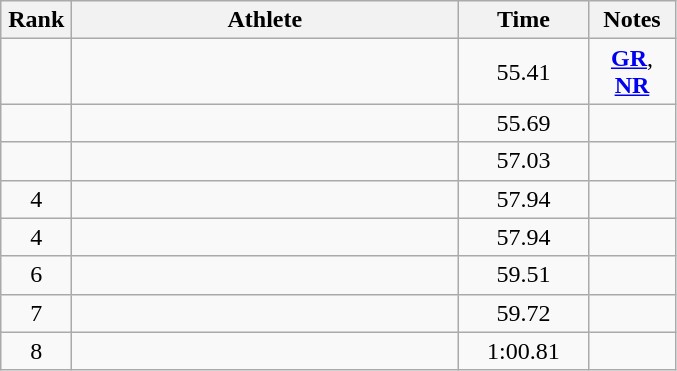<table class="wikitable" style="text-align:center">
<tr>
<th width=40>Rank</th>
<th width=250>Athlete</th>
<th width=80>Time</th>
<th width=50>Notes</th>
</tr>
<tr>
<td></td>
<td align=left></td>
<td>55.41</td>
<td><strong><a href='#'>GR</a></strong>, <strong><a href='#'>NR</a></strong></td>
</tr>
<tr>
<td></td>
<td align=left></td>
<td>55.69</td>
<td></td>
</tr>
<tr>
<td></td>
<td align=left></td>
<td>57.03</td>
<td></td>
</tr>
<tr>
<td>4</td>
<td align=left></td>
<td>57.94</td>
<td></td>
</tr>
<tr>
<td>4</td>
<td align=left></td>
<td>57.94</td>
<td></td>
</tr>
<tr>
<td>6</td>
<td align=left></td>
<td>59.51</td>
<td></td>
</tr>
<tr>
<td>7</td>
<td align=left></td>
<td>59.72</td>
<td></td>
</tr>
<tr>
<td>8</td>
<td align=left></td>
<td>1:00.81</td>
<td></td>
</tr>
</table>
